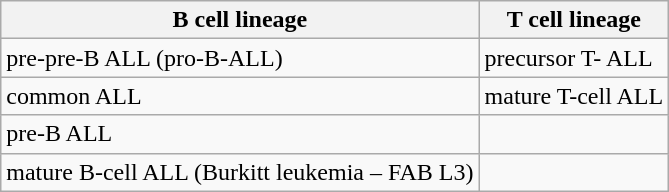<table class="wikitable">
<tr>
<th>B cell lineage</th>
<th>T cell lineage</th>
</tr>
<tr>
<td>pre-pre-B ALL (pro-B-ALL)</td>
<td>precursor T- ALL</td>
</tr>
<tr>
<td>common ALL</td>
<td>mature T-cell ALL</td>
</tr>
<tr>
<td>pre-B ALL</td>
<td></td>
</tr>
<tr>
<td>mature B-cell ALL (Burkitt leukemia – FAB L3)</td>
<td></td>
</tr>
</table>
